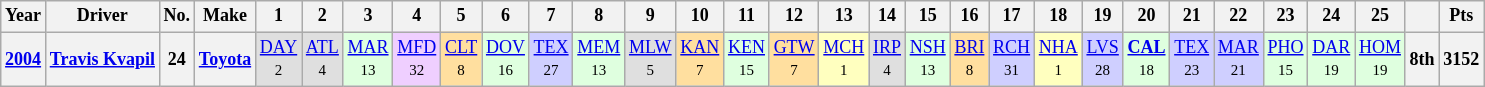<table class="wikitable" style="text-align:center; font-size:75%">
<tr>
<th>Year</th>
<th>Driver</th>
<th>No.</th>
<th>Make</th>
<th>1</th>
<th>2</th>
<th>3</th>
<th>4</th>
<th>5</th>
<th>6</th>
<th>7</th>
<th>8</th>
<th>9</th>
<th>10</th>
<th>11</th>
<th>12</th>
<th>13</th>
<th>14</th>
<th>15</th>
<th>16</th>
<th>17</th>
<th>18</th>
<th>19</th>
<th>20</th>
<th>21</th>
<th>22</th>
<th>23</th>
<th>24</th>
<th>25</th>
<th></th>
<th>Pts</th>
</tr>
<tr>
<th><a href='#'>2004</a></th>
<th><a href='#'>Travis Kvapil</a></th>
<th>24</th>
<th><a href='#'>Toyota</a></th>
<td style="background:#DFDFDF;"><a href='#'>DAY</a><br><small>2</small></td>
<td style="background:#DFDFDF;"><a href='#'>ATL</a><br><small>4</small></td>
<td style="background:#DFFFDF;"><a href='#'>MAR</a><br><small>13</small></td>
<td style="background:#EFCFFF;"><a href='#'>MFD</a><br><small>32</small></td>
<td style="background:#FFDF9F;"><a href='#'>CLT</a><br><small>8</small></td>
<td style="background:#DFFFDF;"><a href='#'>DOV</a><br><small>16</small></td>
<td style="background:#CFCFFF;"><a href='#'>TEX</a><br><small>27</small></td>
<td style="background:#DFFFDF;"><a href='#'>MEM</a><br><small>13</small></td>
<td style="background:#DFDFDF;"><a href='#'>MLW</a><br><small>5</small></td>
<td style="background:#FFDF9F;"><a href='#'>KAN</a><br><small>7</small></td>
<td style="background:#DFFFDF;"><a href='#'>KEN</a><br><small>15</small></td>
<td style="background:#FFDF9F;"><a href='#'>GTW</a><br><small>7</small></td>
<td style="background:#FFFFBF;"><a href='#'>MCH</a><br><small>1</small></td>
<td style="background:#DFDFDF;"><a href='#'>IRP</a><br><small>4</small></td>
<td style="background:#DFFFDF;"><a href='#'>NSH</a><br><small>13</small></td>
<td style="background:#FFDF9F;"><a href='#'>BRI</a><br><small>8</small></td>
<td style="background:#CFCFFF;"><a href='#'>RCH</a><br><small>31</small></td>
<td style="background:#FFFFBF;"><a href='#'>NHA</a><br><small>1</small></td>
<td style="background:#CFCFFF;"><a href='#'>LVS</a><br><small>28</small></td>
<td style="background:#DFFFDF;"><strong><a href='#'>CAL</a></strong><br><small>18</small></td>
<td style="background:#CFCFFF;"><a href='#'>TEX</a><br><small>23</small></td>
<td style="background:#CFCFFF;"><a href='#'>MAR</a><br><small>21</small></td>
<td style="background:#DFFFDF;"><a href='#'>PHO</a><br><small>15</small></td>
<td style="background:#DFFFDF;"><a href='#'>DAR</a><br><small>19</small></td>
<td style="background:#DFFFDF;"><a href='#'>HOM</a><br><small>19</small></td>
<th>8th</th>
<th>3152</th>
</tr>
</table>
